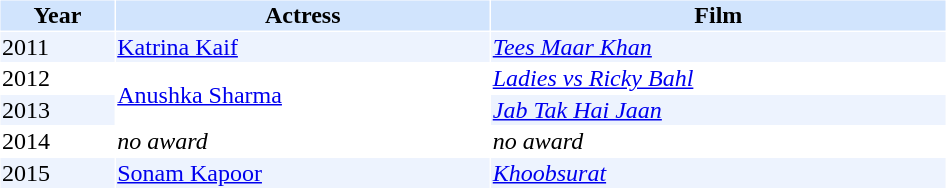<table cellspacing="1" cellpadding="1" border="0" width="50%">
<tr bgcolor="#d1e4fd">
<th>Year</th>
<th>Actress</th>
<th>Film</th>
</tr>
<tr bgcolor=#edf3fe>
<td>2011</td>
<td><a href='#'>Katrina Kaif</a></td>
<td><em><a href='#'>Tees Maar Khan</a></em></td>
</tr>
<tr>
<td>2012</td>
<td rowspan="2"><a href='#'>Anushka Sharma</a></td>
<td><em><a href='#'>Ladies vs Ricky Bahl</a></em></td>
</tr>
<tr bgcolor=#edf3fe>
<td>2013</td>
<td><em><a href='#'>Jab Tak Hai Jaan</a></em></td>
</tr>
<tr>
<td>2014</td>
<td><em>no award</em></td>
<td><em>no award</em></td>
</tr>
<tr bgcolor=#edf3fe>
<td>2015</td>
<td><a href='#'>Sonam Kapoor</a></td>
<td><em><a href='#'>Khoobsurat</a></em></td>
</tr>
</table>
